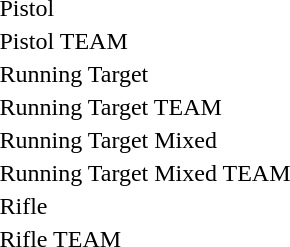<table>
<tr>
<td>Pistol</td>
<td></td>
<td></td>
<td></td>
</tr>
<tr>
<td>Pistol TEAM</td>
<td></td>
<td></td>
<td></td>
</tr>
<tr>
<td>Running Target</td>
<td></td>
<td></td>
<td></td>
</tr>
<tr>
<td>Running Target TEAM</td>
<td></td>
<td></td>
<td></td>
</tr>
<tr>
<td>Running Target Mixed</td>
<td></td>
<td></td>
<td></td>
</tr>
<tr>
<td>Running Target Mixed TEAM</td>
<td></td>
<td></td>
<td></td>
</tr>
<tr>
<td>Rifle</td>
<td></td>
<td></td>
<td></td>
</tr>
<tr>
<td>Rifle TEAM</td>
<td></td>
<td></td>
<td></td>
</tr>
</table>
